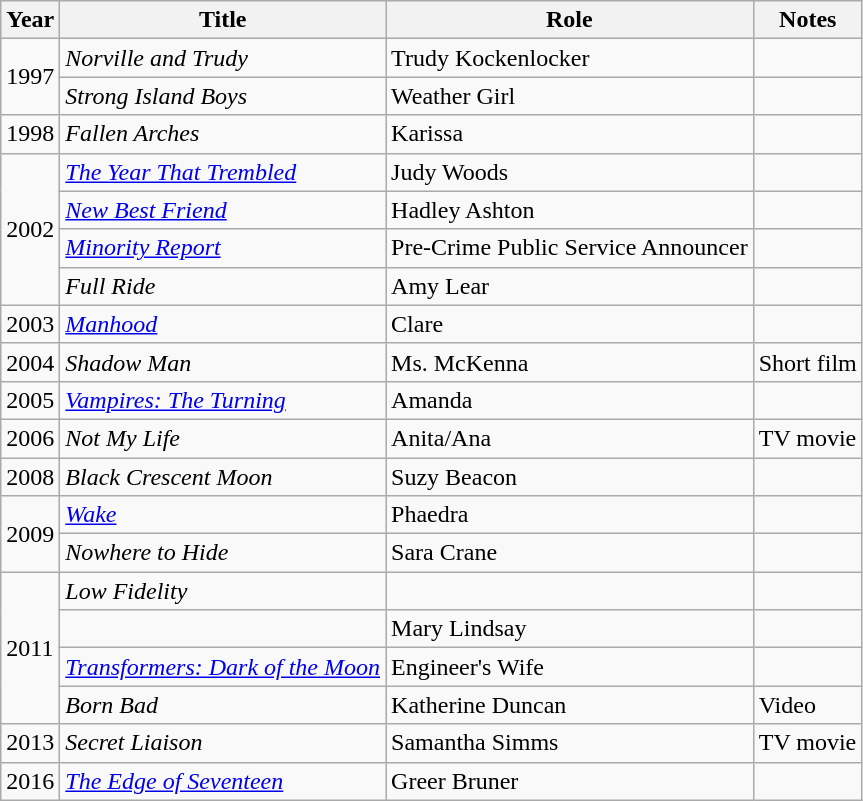<table class="wikitable sortable">
<tr>
<th>Year</th>
<th>Title</th>
<th>Role</th>
<th class="unsortable">Notes</th>
</tr>
<tr>
<td rowspan="2">1997</td>
<td><em>Norville and Trudy</em></td>
<td>Trudy Kockenlocker</td>
<td></td>
</tr>
<tr>
<td><em>Strong Island Boys</em></td>
<td>Weather Girl</td>
<td></td>
</tr>
<tr>
<td>1998</td>
<td><em>Fallen Arches</em></td>
<td>Karissa</td>
<td></td>
</tr>
<tr>
<td rowspan="4">2002</td>
<td><em><a href='#'>The Year That Trembled</a></em></td>
<td>Judy Woods</td>
<td></td>
</tr>
<tr>
<td><em><a href='#'>New Best Friend</a></em></td>
<td>Hadley Ashton</td>
<td></td>
</tr>
<tr>
<td><em><a href='#'>Minority Report</a></em></td>
<td>Pre-Crime Public Service Announcer</td>
<td></td>
</tr>
<tr>
<td><em>Full Ride</em></td>
<td>Amy Lear</td>
<td></td>
</tr>
<tr>
<td>2003</td>
<td><em><a href='#'>Manhood</a></em></td>
<td>Clare</td>
<td></td>
</tr>
<tr>
<td>2004</td>
<td><em>Shadow Man</em></td>
<td>Ms. McKenna</td>
<td>Short film</td>
</tr>
<tr>
<td>2005</td>
<td><em><a href='#'>Vampires: The Turning</a></em></td>
<td>Amanda</td>
<td></td>
</tr>
<tr>
<td>2006</td>
<td><em>Not My Life</em></td>
<td>Anita/Ana</td>
<td>TV movie</td>
</tr>
<tr>
<td>2008</td>
<td><em>Black Crescent Moon</em></td>
<td>Suzy Beacon</td>
<td></td>
</tr>
<tr>
<td rowspan="2">2009</td>
<td><em><a href='#'>Wake</a></em></td>
<td>Phaedra</td>
<td></td>
</tr>
<tr>
<td><em>Nowhere to Hide</em></td>
<td>Sara Crane</td>
<td></td>
</tr>
<tr>
<td rowspan="4">2011</td>
<td><em>Low Fidelity</em></td>
<td></td>
<td></td>
</tr>
<tr>
<td><em></em></td>
<td>Mary Lindsay</td>
<td></td>
</tr>
<tr>
<td><em><a href='#'>Transformers: Dark of the Moon</a></em></td>
<td>Engineer's Wife</td>
<td></td>
</tr>
<tr>
<td><em>Born Bad</em></td>
<td>Katherine Duncan</td>
<td>Video</td>
</tr>
<tr>
<td>2013</td>
<td><em>Secret Liaison</em></td>
<td>Samantha Simms</td>
<td>TV movie</td>
</tr>
<tr>
<td>2016</td>
<td><em><a href='#'>The Edge of Seventeen</a></em></td>
<td>Greer Bruner</td>
<td></td>
</tr>
</table>
